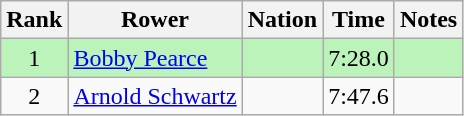<table class="wikitable" style="text-align:center">
<tr>
<th>Rank</th>
<th>Rower</th>
<th>Nation</th>
<th>Time</th>
<th>Notes</th>
</tr>
<tr bgcolor=bbf3bb>
<td>1</td>
<td align=left><a href='#'>Bobby Pearce</a></td>
<td align=left></td>
<td>7:28.0</td>
<td></td>
</tr>
<tr>
<td>2</td>
<td align=left><a href='#'>Arnold Schwartz</a></td>
<td align=left></td>
<td>7:47.6</td>
<td></td>
</tr>
</table>
